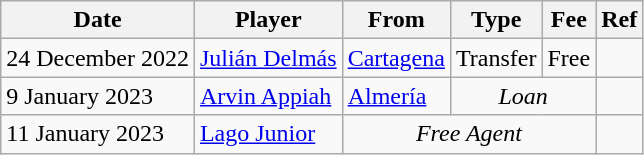<table class="wikitable">
<tr>
<th>Date</th>
<th>Player</th>
<th>From</th>
<th>Type</th>
<th>Fee</th>
<th>Ref</th>
</tr>
<tr>
<td>24 December 2022</td>
<td> <a href='#'>Julián Delmás</a></td>
<td><a href='#'>Cartagena</a></td>
<td align=center>Transfer</td>
<td align=center>Free</td>
<td align=center></td>
</tr>
<tr>
<td>9 January 2023</td>
<td> <a href='#'>Arvin Appiah</a></td>
<td><a href='#'>Almería</a></td>
<td colspan=2 align=center><em>Loan</em></td>
<td align=center></td>
</tr>
<tr>
<td>11 January 2023</td>
<td> <a href='#'>Lago Junior</a></td>
<td colspan=3 align=center><em>Free Agent</em></td>
<td align=center></td>
</tr>
</table>
